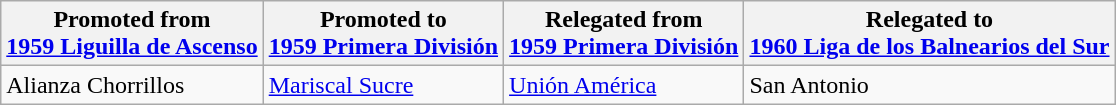<table class="wikitable">
<tr>
<th>Promoted from<br><a href='#'>1959 Liguilla de Ascenso</a></th>
<th>Promoted to<br><a href='#'>1959 Primera División</a></th>
<th>Relegated from<br><a href='#'>1959 Primera División</a></th>
<th>Relegated to<br><a href='#'>1960 Liga de los Balnearios del Sur</a></th>
</tr>
<tr>
<td> Alianza Chorrillos </td>
<td> <a href='#'>Mariscal Sucre</a> </td>
<td> <a href='#'>Unión América</a> </td>
<td> San Antonio </td>
</tr>
</table>
